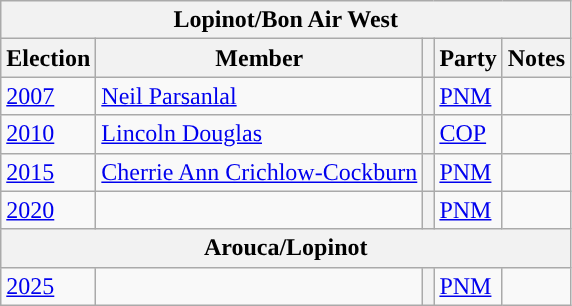<table class="wikitable sortable">
<tr>
<th colspan="5">Lopinot/Bon Air West</th>
</tr>
<tr>
<th>Election</th>
<th>Member</th>
<th></th>
<th>Party</th>
<th>Notes</th>
</tr>
<tr>
<td><a href='#'>2007</a></td>
<td><a href='#'>Neil Parsanlal</a></td>
<th style="background-color: "></th>
<td><a href='#'>PNM</a></td>
<td></td>
</tr>
<tr>
<td><a href='#'>2010</a></td>
<td><a href='#'>Lincoln Douglas</a></td>
<th style="background-color: "></th>
<td><a href='#'>COP</a></td>
<td></td>
</tr>
<tr>
<td><a href='#'>2015</a></td>
<td><a href='#'>Cherrie Ann Crichlow-Cockburn</a></td>
<th style="background-color: "></th>
<td><a href='#'>PNM</a></td>
<td></td>
</tr>
<tr>
<td><a href='#'>2020</a></td>
<td></td>
<th style="background-color: "></th>
<td><a href='#'>PNM</a></td>
<td></td>
</tr>
<tr>
<th colspan="5">Arouca/Lopinot</th>
</tr>
<tr>
<td><a href='#'>2025</a></td>
<td></td>
<th style="background-color: "></th>
<td><a href='#'>PNM</a></td>
<td></td>
</tr>
</table>
